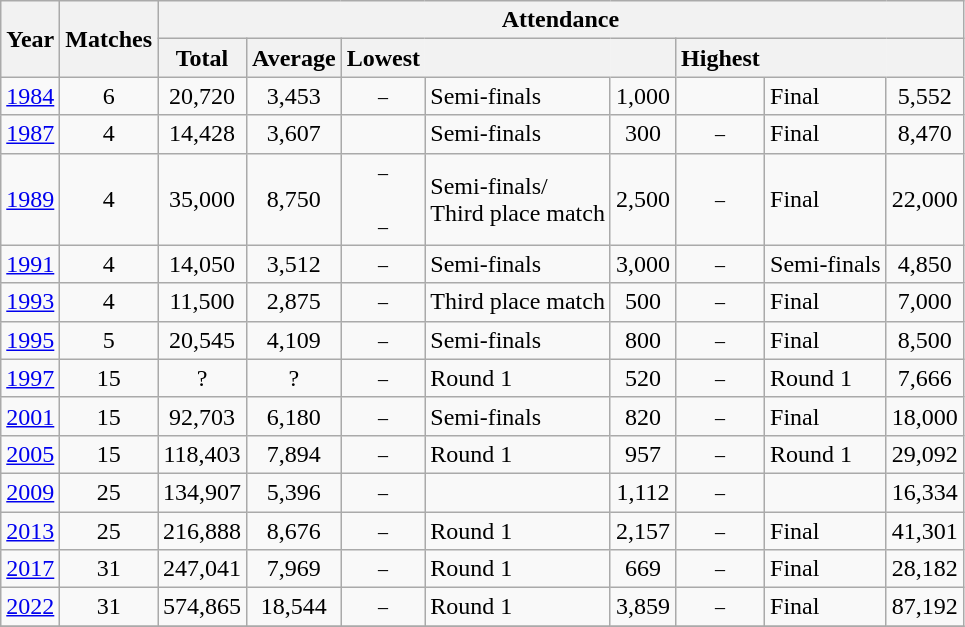<table class="wikitable sortable" style="text-align:left">
<tr>
<th rowspan="2">Year</th>
<th rowspan="2">Matches</th>
<th colspan="8">Attendance</th>
</tr>
<tr>
<th>Total</th>
<th>Average</th>
<th scope="col" class="unsortable" style="text-align:right; border-right:none">Lowest</th>
<th scope="col" class="unsortable" style="border-left:none; border-right:none"></th>
<th style="border-left:none; border-right:none"></th>
<th scope="col" class="unsortable" style="text-align:right; border-right:none">Highest</th>
<th style="border-left:none; border-right:none" scope="col" class="unsortable"></th>
<th style="border-left:none; border-right:none"></th>
</tr>
<tr>
<td align=center><a href='#'>1984</a></td>
<td align=center>6</td>
<td align=center>20,720</td>
<td align=center>3,453</td>
<td align=center><small> – </small></td>
<td>Semi-finals</td>
<td align=center>1,000</td>
<td align=center></td>
<td>Final</td>
<td align=center>5,552</td>
</tr>
<tr>
<td align=center><a href='#'>1987</a></td>
<td align=center>4</td>
<td align=center>14,428</td>
<td align=center>3,607</td>
<td align=center></td>
<td>Semi-finals</td>
<td align=center>300</td>
<td align=center><small> – </small></td>
<td>Final</td>
<td align=center>8,470</td>
</tr>
<tr>
<td align=center><a href='#'>1989</a></td>
<td align=center>4</td>
<td align=center>35,000</td>
<td align=center>8,750</td>
<td align=center><small> –  <br><br>  – </small></td>
<td>Semi-finals/ <br> Third place match</td>
<td align=center>2,500</td>
<td align=center><small> – </small></td>
<td>Final</td>
<td align=center>22,000</td>
</tr>
<tr>
<td align=center><a href='#'>1991</a></td>
<td align=center>4</td>
<td align=center>14,050</td>
<td align=center>3,512</td>
<td align=center><small> – </small></td>
<td>Semi-finals</td>
<td align=center>3,000</td>
<td align=center><small> – </small></td>
<td>Semi-finals</td>
<td align=center>4,850</td>
</tr>
<tr>
<td align=center><a href='#'>1993</a></td>
<td align=center>4</td>
<td align=center>11,500</td>
<td align=center>2,875</td>
<td align=center><small> – </small></td>
<td>Third place match</td>
<td align=center>500</td>
<td align=center><small> – </small></td>
<td>Final</td>
<td align=center>7,000</td>
</tr>
<tr>
<td align=center><a href='#'>1995</a></td>
<td align=center>5</td>
<td align=center>20,545</td>
<td align=center>4,109</td>
<td align=center><small> – </small></td>
<td>Semi-finals</td>
<td align=center>800</td>
<td align=center><small> – </small></td>
<td>Final</td>
<td align=center>8,500</td>
</tr>
<tr>
<td align=center><a href='#'>1997</a></td>
<td align=center>15</td>
<td align=center>?</td>
<td align=center>?</td>
<td align=center><small> – </small></td>
<td>Round 1</td>
<td align=center>520</td>
<td align=center><small> – </small></td>
<td>Round 1</td>
<td align=center>7,666</td>
</tr>
<tr>
<td align=center><a href='#'>2001</a></td>
<td align=center>15</td>
<td align=center>92,703</td>
<td align=center>6,180</td>
<td align=center><small> – </small></td>
<td>Semi-finals</td>
<td align=center>820</td>
<td align=center><small> – </small></td>
<td>Final</td>
<td align=center>18,000</td>
</tr>
<tr>
<td align=center><a href='#'>2005</a></td>
<td align=center>15</td>
<td align=center>118,403</td>
<td align=center>7,894</td>
<td align=center><small> – </small></td>
<td>Round 1</td>
<td align=center>957</td>
<td align=center><small> – </small></td>
<td>Round 1</td>
<td align=center>29,092</td>
</tr>
<tr>
<td align=center><a href='#'>2009</a></td>
<td align=center>25</td>
<td align=center>134,907</td>
<td align=center>5,396</td>
<td align=center><small> – </small></td>
<td></td>
<td align=center>1,112</td>
<td align=center><small> – </small></td>
<td></td>
<td align=center>16,334</td>
</tr>
<tr>
<td align=center><a href='#'>2013</a></td>
<td align=center>25</td>
<td align=center>216,888</td>
<td align=center>8,676</td>
<td align=center><small> – </small></td>
<td>Round 1</td>
<td align=center>2,157</td>
<td align=center><small> – </small></td>
<td>Final</td>
<td align=center>41,301</td>
</tr>
<tr>
<td align=center><a href='#'>2017</a></td>
<td align=center>31</td>
<td align=center>247,041</td>
<td align=center>7,969</td>
<td align=center><small> – </small></td>
<td>Round 1</td>
<td align=center>669</td>
<td align=center><small> – </small></td>
<td>Final</td>
<td align=center>28,182</td>
</tr>
<tr>
<td align=center><a href='#'>2022</a></td>
<td align=center>31</td>
<td align=center>574,865</td>
<td align=center>18,544</td>
<td align=center><small> – </small></td>
<td>Round 1</td>
<td align=center>3,859</td>
<td align=center><small> – </small></td>
<td>Final</td>
<td align=center>87,192</td>
</tr>
<tr>
</tr>
</table>
